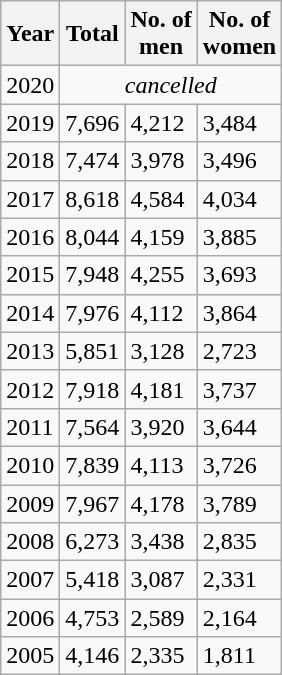<table class="wikitable sortable">
<tr>
<th>Year</th>
<th>Total</th>
<th>No. of<br>men</th>
<th>No. of<br>women</th>
</tr>
<tr>
<td>2020</td>
<td colspan="3" align="center"><em>cancelled</em></td>
</tr>
<tr>
<td>2019</td>
<td>7,696</td>
<td>4,212</td>
<td>3,484</td>
</tr>
<tr>
<td>2018</td>
<td>7,474</td>
<td>3,978</td>
<td>3,496</td>
</tr>
<tr>
<td>2017</td>
<td>8,618</td>
<td>4,584</td>
<td>4,034</td>
</tr>
<tr>
<td>2016</td>
<td>8,044</td>
<td>4,159</td>
<td>3,885</td>
</tr>
<tr>
<td>2015</td>
<td>7,948</td>
<td>4,255</td>
<td>3,693</td>
</tr>
<tr>
<td>2014</td>
<td>7,976</td>
<td>4,112</td>
<td>3,864</td>
</tr>
<tr>
<td>2013</td>
<td>5,851</td>
<td>3,128</td>
<td>2,723</td>
</tr>
<tr>
<td>2012</td>
<td>7,918</td>
<td>4,181</td>
<td>3,737</td>
</tr>
<tr>
<td>2011</td>
<td>7,564</td>
<td>3,920</td>
<td>3,644</td>
</tr>
<tr>
<td>2010</td>
<td>7,839</td>
<td>4,113</td>
<td>3,726</td>
</tr>
<tr>
<td>2009</td>
<td>7,967</td>
<td>4,178</td>
<td>3,789</td>
</tr>
<tr>
<td>2008</td>
<td>6,273</td>
<td>3,438</td>
<td>2,835</td>
</tr>
<tr>
<td>2007</td>
<td>5,418</td>
<td>3,087</td>
<td>2,331</td>
</tr>
<tr>
<td>2006</td>
<td>4,753</td>
<td>2,589</td>
<td>2,164</td>
</tr>
<tr>
<td>2005</td>
<td>4,146</td>
<td>2,335</td>
<td>1,811</td>
</tr>
</table>
